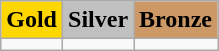<table class="wikitable">
<tr>
<td align=center bgcolor=gold> <strong>Gold</strong></td>
<td align=center bgcolor=silver> <strong>Silver</strong></td>
<td align=center bgcolor=cc9966> <strong>Bronze</strong></td>
</tr>
<tr>
<td></td>
<td></td>
<td></td>
</tr>
</table>
